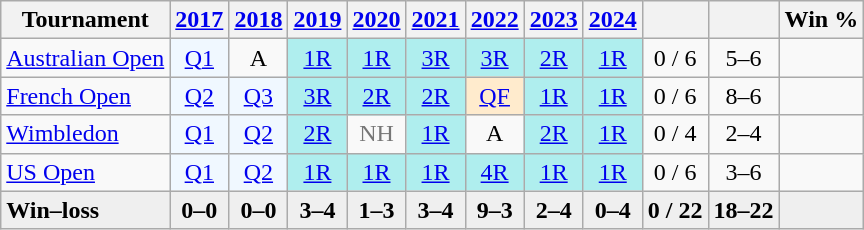<table class="wikitable" style="text-align:center">
<tr>
<th>Tournament</th>
<th><a href='#'>2017</a></th>
<th><a href='#'>2018</a></th>
<th><a href='#'>2019</a></th>
<th><a href='#'>2020</a></th>
<th><a href='#'>2021</a></th>
<th><a href='#'>2022</a></th>
<th><a href='#'>2023</a></th>
<th><a href='#'>2024</a></th>
<th></th>
<th></th>
<th>Win %</th>
</tr>
<tr>
<td align="left"><a href='#'>Australian Open</a></td>
<td bgcolor="f0f8ff"><a href='#'>Q1</a></td>
<td>A</td>
<td bgcolor="afeeee"><a href='#'>1R</a></td>
<td bgcolor="afeeee"><a href='#'>1R</a></td>
<td bgcolor="afeeee"><a href='#'>3R</a></td>
<td bgcolor="afeeee"><a href='#'>3R</a></td>
<td bgcolor="afeeee"><a href='#'>2R</a></td>
<td bgcolor="afeeee"><a href='#'>1R</a></td>
<td>0 / 6</td>
<td>5–6</td>
<td></td>
</tr>
<tr>
<td align="left"><a href='#'>French Open</a></td>
<td bgcolor=f0f8ff><a href='#'>Q2</a></td>
<td bgcolor=f0f8ff><a href='#'>Q3</a></td>
<td bgcolor=afeeee><a href='#'>3R</a></td>
<td bgcolor=afeeee><a href='#'>2R</a></td>
<td bgcolor=afeeee><a href='#'>2R</a></td>
<td bgcolor=ffebcd><a href='#'>QF</a></td>
<td bgcolor=afeeee><a href='#'>1R</a></td>
<td bgcolor=afeeee><a href='#'>1R</a></td>
<td>0 / 6</td>
<td>8–6</td>
<td></td>
</tr>
<tr>
<td align="left"><a href='#'>Wimbledon</a></td>
<td bgcolor="f0f8ff"><a href='#'>Q1</a></td>
<td bgcolor="f0f8ff"><a href='#'>Q2</a></td>
<td bgcolor="afeeee"><a href='#'>2R</a></td>
<td style="color:#767676">NH</td>
<td bgcolor="afeeee"><a href='#'>1R</a></td>
<td>A</td>
<td bgcolor="afeeee"><a href='#'>2R</a></td>
<td bgcolor=afeeee><a href='#'>1R</a></td>
<td>0 / 4</td>
<td>2–4</td>
<td></td>
</tr>
<tr>
<td align="left"><a href='#'>US Open</a></td>
<td bgcolor="f0f8ff"><a href='#'>Q1</a></td>
<td bgcolor="f0f8ff"><a href='#'>Q2</a></td>
<td bgcolor="afeeee"><a href='#'>1R</a></td>
<td bgcolor=afeeee><a href='#'>1R</a></td>
<td bgcolor="afeeee"><a href='#'>1R</a></td>
<td bgcolor="afeeee"><a href='#'>4R</a></td>
<td bgcolor=afeeee><a href='#'>1R</a></td>
<td bgcolor=afeeee><a href='#'>1R</a></td>
<td>0 / 6</td>
<td>3–6</td>
<td></td>
</tr>
<tr style="font-weight:bold;background:#efefef">
<td style="text-align:left">Win–loss</td>
<td>0–0</td>
<td>0–0</td>
<td>3–4</td>
<td>1–3</td>
<td>3–4</td>
<td>9–3</td>
<td>2–4</td>
<td>0–4</td>
<td>0 / 22</td>
<td>18–22</td>
<td></td>
</tr>
</table>
